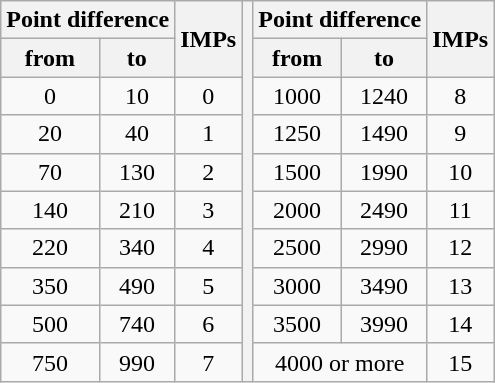<table class="wikitable">
<tr>
<th colspan="2">Point difference</th>
<th rowspan="2">IMPs</th>
<th rowspan="10"></th>
<th colspan="2">Point difference</th>
<th rowspan="2">IMPs</th>
</tr>
<tr>
<th>from</th>
<th>to</th>
<th>from</th>
<th>to</th>
</tr>
<tr align=center>
<td>0</td>
<td>10</td>
<td>0</td>
<td>1000</td>
<td>1240</td>
<td>8</td>
</tr>
<tr align=center>
<td>20</td>
<td>40</td>
<td>1</td>
<td>1250</td>
<td>1490</td>
<td>9</td>
</tr>
<tr align=center>
<td>70</td>
<td>130</td>
<td>2</td>
<td>1500</td>
<td>1990</td>
<td>10</td>
</tr>
<tr align=center>
<td>140</td>
<td>210</td>
<td>3</td>
<td>2000</td>
<td>2490</td>
<td>11</td>
</tr>
<tr align=center>
<td>220</td>
<td>340</td>
<td>4</td>
<td>2500</td>
<td>2990</td>
<td>12</td>
</tr>
<tr align=center>
<td>350</td>
<td>490</td>
<td>5</td>
<td>3000</td>
<td>3490</td>
<td>13</td>
</tr>
<tr align=center>
<td>500</td>
<td>740</td>
<td>6</td>
<td>3500</td>
<td>3990</td>
<td>14</td>
</tr>
<tr align=center>
<td>750</td>
<td>990</td>
<td>7</td>
<td colspan="2">4000 or more</td>
<td>15</td>
</tr>
</table>
